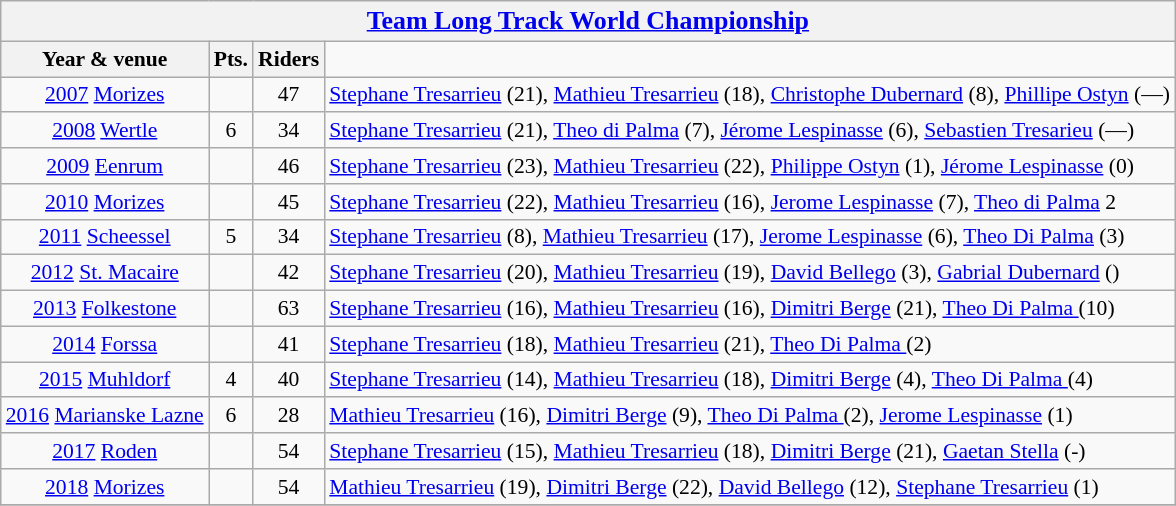<table class=wikitable style="font-size: 90%;">
<tr>
<th colspan=5><big><a href='#'>Team Long Track World Championship</a></big></th>
</tr>
<tr>
<th>Year & venue</th>
<th>Pts.</th>
<th>Riders</th>
</tr>
<tr align=center>
<td><a href='#'>2007</a>   <a href='#'>Morizes</a></td>
<td></td>
<td>47</td>
<td align=left><a href='#'>Stephane Tresarrieu</a> (21), <a href='#'>Mathieu Tresarrieu</a> (18), <a href='#'>Christophe Dubernard</a> (8), <a href='#'>Phillipe Ostyn</a> (—)</td>
</tr>
<tr align=center>
<td><a href='#'>2008</a>   <a href='#'>Wertle</a></td>
<td>6</td>
<td>34</td>
<td align=left><a href='#'>Stephane Tresarrieu</a> (21), <a href='#'>Theo di Palma</a> (7), <a href='#'>Jérome Lespinasse</a> (6), <a href='#'>Sebastien Tresarieu</a> (—)</td>
</tr>
<tr align=center>
<td><a href='#'>2009</a>   <a href='#'>Eenrum</a></td>
<td></td>
<td>46</td>
<td align=left><a href='#'>Stephane Tresarrieu</a> (23), <a href='#'>Mathieu Tresarrieu</a> (22), <a href='#'>Philippe Ostyn</a> (1), <a href='#'>Jérome Lespinasse</a> (0)</td>
</tr>
<tr align=center>
<td><a href='#'>2010</a>   <a href='#'>Morizes</a></td>
<td></td>
<td>45</td>
<td align=left><a href='#'>Stephane Tresarrieu</a> (22), <a href='#'>Mathieu Tresarrieu</a> (16), <a href='#'>Jerome Lespinasse</a> (7), <a href='#'>Theo di Palma</a> 2</td>
</tr>
<tr align=center>
<td><a href='#'>2011</a>  <a href='#'>Scheessel</a></td>
<td>5</td>
<td>34</td>
<td align=left><a href='#'>Stephane Tresarrieu</a> (8), <a href='#'>Mathieu Tresarrieu</a> (17), <a href='#'>Jerome Lespinasse</a> (6), <a href='#'>Theo Di Palma</a> (3)</td>
</tr>
<tr align=center>
<td><a href='#'>2012</a>  <a href='#'>St. Macaire</a></td>
<td></td>
<td>42</td>
<td align=left><a href='#'>Stephane Tresarrieu</a> (20), <a href='#'>Mathieu Tresarrieu</a> (19), <a href='#'>David Bellego</a> (3), <a href='#'>Gabrial Dubernard</a> ()</td>
</tr>
<tr align=center>
<td><a href='#'>2013</a>  <a href='#'>Folkestone</a></td>
<td></td>
<td>63</td>
<td align=left><a href='#'>Stephane Tresarrieu</a> (16), <a href='#'>Mathieu Tresarrieu</a> (16), <a href='#'>Dimitri Berge</a> (21), <a href='#'>Theo Di Palma </a> (10)</td>
</tr>
<tr align=center>
<td><a href='#'>2014</a>  <a href='#'>Forssa</a></td>
<td></td>
<td>41</td>
<td align=left><a href='#'>Stephane Tresarrieu</a> (18), <a href='#'>Mathieu Tresarrieu</a> (21), <a href='#'>Theo Di Palma </a> (2)</td>
</tr>
<tr align=center>
<td><a href='#'>2015</a>  <a href='#'>Muhldorf</a></td>
<td>4</td>
<td>40</td>
<td align=left><a href='#'>Stephane Tresarrieu</a> (14), <a href='#'>Mathieu Tresarrieu</a> (18), <a href='#'>Dimitri Berge</a> (4), <a href='#'>Theo Di Palma </a> (4)</td>
</tr>
<tr align=center>
<td><a href='#'>2016</a>  <a href='#'>Marianske Lazne</a></td>
<td>6</td>
<td>28</td>
<td align=left><a href='#'>Mathieu Tresarrieu</a> (16), <a href='#'>Dimitri Berge</a> (9), <a href='#'>Theo Di Palma </a> (2), <a href='#'>Jerome Lespinasse</a> (1)</td>
</tr>
<tr align=center>
<td><a href='#'>2017</a>  <a href='#'>Roden</a></td>
<td></td>
<td>54</td>
<td align=left><a href='#'>Stephane Tresarrieu</a> (15), <a href='#'>Mathieu Tresarrieu</a> (18), <a href='#'>Dimitri Berge</a> (21), <a href='#'>Gaetan Stella</a> (-)</td>
</tr>
<tr align=center>
<td><a href='#'>2018</a>  <a href='#'>Morizes</a></td>
<td></td>
<td>54</td>
<td align=left><a href='#'>Mathieu Tresarrieu</a> (19), <a href='#'>Dimitri Berge</a> (22), <a href='#'>David Bellego</a> (12), <a href='#'>Stephane Tresarrieu</a> (1)</td>
</tr>
<tr align=center>
</tr>
</table>
